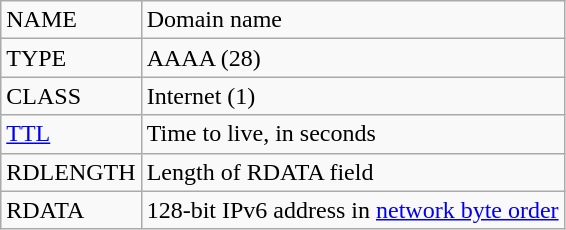<table class="wikitable">
<tr>
<td>NAME</td>
<td>Domain name</td>
</tr>
<tr>
<td>TYPE</td>
<td>AAAA (28)</td>
</tr>
<tr>
<td>CLASS</td>
<td>Internet (1)</td>
</tr>
<tr>
<td><a href='#'>TTL</a></td>
<td>Time to live, in seconds</td>
</tr>
<tr>
<td>RDLENGTH</td>
<td>Length of RDATA field</td>
</tr>
<tr>
<td>RDATA</td>
<td>128-bit IPv6 address in <a href='#'>network byte order</a></td>
</tr>
</table>
